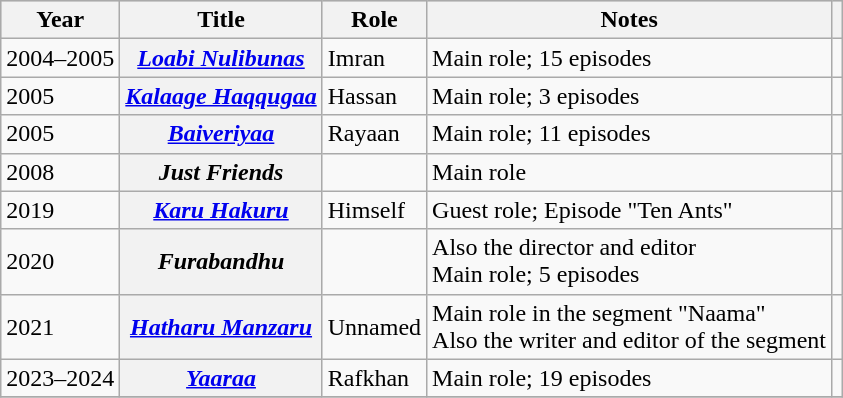<table class="wikitable sortable plainrowheaders">
<tr style="background:#ccc; text-align:center;">
<th scope="col">Year</th>
<th scope="col">Title</th>
<th scope="col">Role</th>
<th scope="col">Notes</th>
<th scope="col" class="unsortable"></th>
</tr>
<tr>
<td>2004–2005</td>
<th scope="row"><em><a href='#'>Loabi Nulibunas</a></em></th>
<td>Imran</td>
<td>Main role; 15 episodes</td>
<td style="text-align: center;"></td>
</tr>
<tr>
<td>2005</td>
<th scope="row"><em><a href='#'>Kalaage Haqqugaa</a></em></th>
<td>Hassan</td>
<td>Main role; 3 episodes</td>
<td style="text-align: center;"></td>
</tr>
<tr>
<td>2005</td>
<th scope="row"><em><a href='#'>Baiveriyaa</a></em></th>
<td>Rayaan</td>
<td>Main role; 11 episodes</td>
<td style="text-align: center;"></td>
</tr>
<tr>
<td>2008</td>
<th scope="row"><em>Just Friends</em></th>
<td></td>
<td>Main role</td>
<td style="text-align: center;"></td>
</tr>
<tr>
<td>2019</td>
<th scope="row"><em><a href='#'>Karu Hakuru</a></em></th>
<td>Himself</td>
<td>Guest role; Episode "Ten Ants"</td>
<td style="text-align: center;"></td>
</tr>
<tr>
<td>2020</td>
<th scope="row"><em>Furabandhu</em></th>
<td></td>
<td>Also the director and editor<br>Main role; 5 episodes</td>
<td style="text-align: center;"></td>
</tr>
<tr>
<td>2021</td>
<th scope="row"><em><a href='#'>Hatharu Manzaru</a></em></th>
<td>Unnamed</td>
<td>Main role in the segment "Naama"<br>Also the writer and editor of the segment</td>
<td style="text-align: center;"></td>
</tr>
<tr>
<td>2023–2024</td>
<th scope="row"><em><a href='#'>Yaaraa</a></em></th>
<td>Rafkhan</td>
<td>Main role; 19 episodes</td>
<td style="text-align: center;"></td>
</tr>
<tr>
</tr>
</table>
